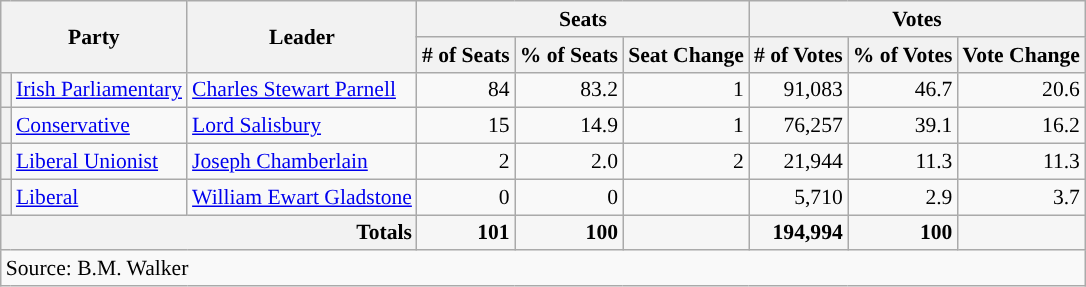<table class="wikitable" style="font-size: 90%;">
<tr>
<th rowspan="2" colspan="2">Party</th>
<th rowspan="2">Leader</th>
<th colspan="3">Seats</th>
<th colspan="3">Votes</th>
</tr>
<tr>
<th># of Seats</th>
<th>% of Seats</th>
<th>Seat Change</th>
<th># of Votes</th>
<th>% of Votes</th>
<th>Vote Change</th>
</tr>
<tr>
<th style="background-color: "></th>
<td><a href='#'>Irish Parliamentary</a></td>
<td><a href='#'>Charles Stewart Parnell</a></td>
<td align="right">84</td>
<td align="right">83.2</td>
<td align="right">1</td>
<td align="right">91,083</td>
<td align="right">46.7</td>
<td align="right">20.6</td>
</tr>
<tr>
<th style="background-color: "></th>
<td><a href='#'>Conservative</a></td>
<td><a href='#'>Lord Salisbury</a></td>
<td align="right">15</td>
<td align="right">14.9</td>
<td align="right">1</td>
<td align="right">76,257</td>
<td align="right">39.1</td>
<td align="right">16.2</td>
</tr>
<tr>
<th style="background-color: "></th>
<td><a href='#'>Liberal Unionist</a></td>
<td><a href='#'>Joseph Chamberlain</a></td>
<td align="right">2</td>
<td align="right">2.0</td>
<td align="right">2</td>
<td align="right">21,944</td>
<td align="right">11.3</td>
<td align="right">11.3</td>
</tr>
<tr>
<th style="background-color: "></th>
<td><a href='#'>Liberal</a></td>
<td><a href='#'>William Ewart Gladstone</a></td>
<td align="right">0</td>
<td align="right">0</td>
<td align="right"></td>
<td align="right">5,710</td>
<td align="right">2.9</td>
<td align="right">3.7</td>
</tr>
<tr style="background-color:#F6F6F6">
<th colspan="3" style="text-align:right">Totals</th>
<td align="right"><strong>101</strong></td>
<td align="right"><strong>100</strong></td>
<td align="right"></td>
<td align="right"><strong>194,994</strong></td>
<td align="right"><strong>100</strong></td>
<td align="right"></td>
</tr>
<tr>
<td colspan="9" align="left">Source: B.M. Walker</td>
</tr>
</table>
